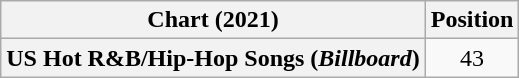<table class="wikitable plainrowheaders" style="text-align:center">
<tr>
<th scope="col">Chart (2021)</th>
<th scope="col">Position</th>
</tr>
<tr>
<th scope="row">US Hot R&B/Hip-Hop Songs (<em>Billboard</em>)</th>
<td>43</td>
</tr>
</table>
